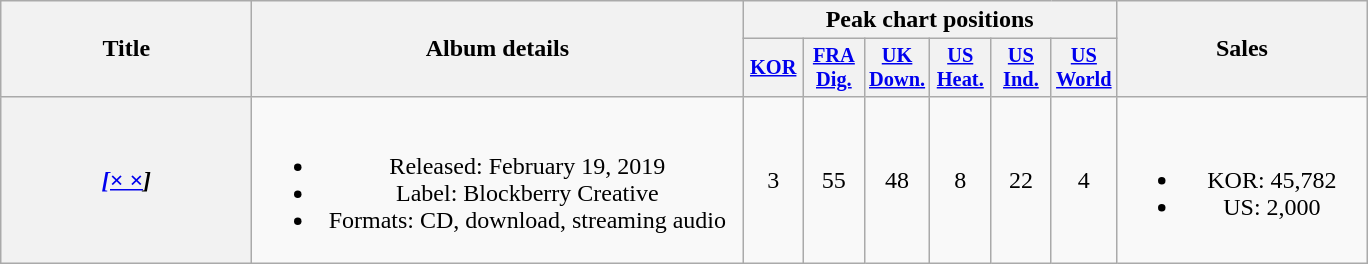<table class="wikitable plainrowheaders" style="text-align:center;">
<tr>
<th scope="col" rowspan="2" style="width:10em;">Title</th>
<th scope="col" rowspan="2" style="width:20em;">Album details</th>
<th scope="col" colspan="6">Peak chart positions</th>
<th scope="col" rowspan="2" style="width:10em;">Sales</th>
</tr>
<tr>
<th scope="col" style="width:2.5em;font-size:85%;"><a href='#'>KOR</a><br></th>
<th scope="col" style="width:2.5em;font-size:85%;"><a href='#'>FRA Dig.</a> <br></th>
<th scope="col" style="width:2.5em;font-size:85%;"><a href='#'>UK<br>Down.</a><br></th>
<th scope="col" style="width:2.5em;font-size:85%;"><a href='#'>US<br>Heat.</a><br></th>
<th scope="col" style="width:2.5em;font-size:85%;"><a href='#'>US<br>Ind.</a><br></th>
<th scope="col" style="width:2.5em;font-size:85%;"><a href='#'>US<br>World</a><br></th>
</tr>
<tr>
<th scope="row"><em><a href='#'>[× ×</a>]</em></th>
<td><br><ul><li>Released: February 19, 2019</li><li>Label: Blockberry Creative</li><li>Formats: CD, download, streaming audio</li></ul></td>
<td>3</td>
<td>55</td>
<td>48</td>
<td>8</td>
<td>22</td>
<td>4</td>
<td><br><ul><li>KOR: 45,782</li><li>US: 2,000</li></ul></td>
</tr>
</table>
